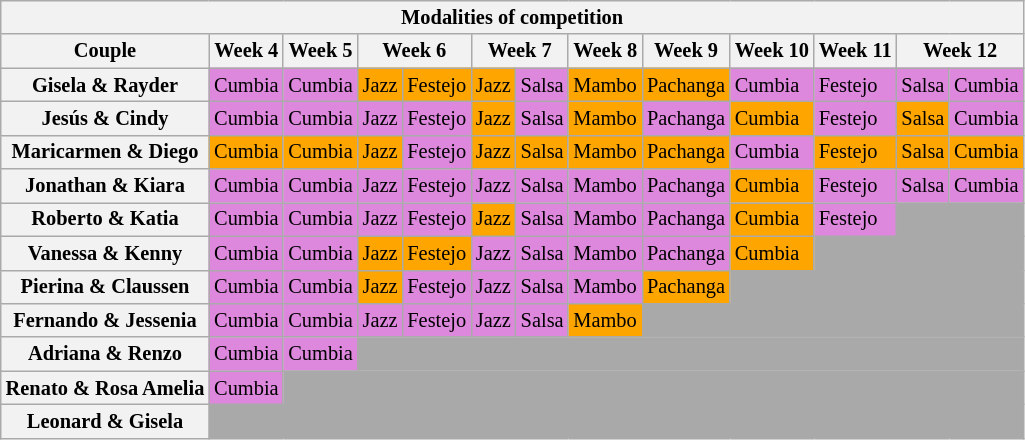<table class="wikitable collapsible collapsed" style="text-align:left; font-size:85%; line-height:16px;">
<tr>
<th colspan=13>Modalities of competition</th>
</tr>
<tr>
<th>Couple</th>
<th>Week 4</th>
<th>Week 5</th>
<th colspan="2">Week 6</th>
<th colspan="2">Week 7</th>
<th>Week 8</th>
<th>Week 9</th>
<th>Week 10</th>
<th>Week 11</th>
<th colspan="2">Week 12</th>
</tr>
<tr>
<th>Gisela & Rayder</th>
<td bgcolor=#dd88dd>Cumbia</td>
<td bgcolor=#dd88dd>Cumbia</td>
<td bgcolor=orange>Jazz</td>
<td bgcolor=orange>Festejo</td>
<td bgcolor=orange>Jazz</td>
<td bgcolor=#dd88dd>Salsa</td>
<td bgcolor=orange>Mambo</td>
<td bgcolor=orange>Pachanga</td>
<td bgcolor=#dd88dd>Cumbia</td>
<td bgcolor=#dd88dd>Festejo</td>
<td bgcolor=#dd88dd>Salsa</td>
<td bgcolor=#dd88dd>Cumbia</td>
</tr>
<tr>
<th>Jesús & Cindy</th>
<td bgcolor=#dd88dd>Cumbia</td>
<td bgcolor=#dd88dd>Cumbia</td>
<td bgcolor=#dd88dd>Jazz</td>
<td bgcolor=#dd88dd>Festejo</td>
<td bgcolor=orange>Jazz</td>
<td bgcolor=#dd88dd>Salsa</td>
<td bgcolor=orange>Mambo</td>
<td bgcolor=#dd88dd>Pachanga</td>
<td bgcolor=orange>Cumbia</td>
<td bgcolor=#dd88dd>Festejo</td>
<td bgcolor=orange>Salsa</td>
<td bgcolor=#dd88dd>Cumbia</td>
</tr>
<tr>
<th>Maricarmen & Diego</th>
<td bgcolor=orange>Cumbia</td>
<td bgcolor=orange>Cumbia</td>
<td bgcolor=orange>Jazz</td>
<td bgcolor=#dd88dd>Festejo</td>
<td bgcolor=orange>Jazz</td>
<td bgcolor=orange>Salsa</td>
<td bgcolor=orange>Mambo</td>
<td bgcolor=orange>Pachanga</td>
<td bgcolor=#dd88dd>Cumbia</td>
<td bgcolor=orange>Festejo</td>
<td bgcolor=orange>Salsa</td>
<td bgcolor=orange>Cumbia</td>
</tr>
<tr>
<th>Jonathan & Kiara</th>
<td bgcolor=#dd88dd>Cumbia</td>
<td bgcolor=#dd88dd>Cumbia</td>
<td bgcolor=#dd88dd>Jazz</td>
<td bgcolor=#dd88dd>Festejo</td>
<td bgcolor=#dd88dd>Jazz</td>
<td bgcolor=#dd88dd>Salsa</td>
<td bgcolor=#dd88dd>Mambo</td>
<td bgcolor=#dd88dd>Pachanga</td>
<td bgcolor=orange>Cumbia</td>
<td bgcolor=#dd88dd>Festejo</td>
<td bgcolor=#dd88dd>Salsa</td>
<td bgcolor=#dd88dd>Cumbia</td>
</tr>
<tr>
<th>Roberto & Katia</th>
<td bgcolor=#dd88dd>Cumbia</td>
<td bgcolor=#dd88dd>Cumbia</td>
<td bgcolor=#dd88dd>Jazz</td>
<td bgcolor=#dd88dd>Festejo</td>
<td bgcolor=orange>Jazz</td>
<td bgcolor=#dd88dd>Salsa</td>
<td bgcolor=#dd88dd>Mambo</td>
<td bgcolor=#dd88dd>Pachanga</td>
<td bgcolor=orange>Cumbia</td>
<td bgcolor=#dd88dd>Festejo</td>
<td style="background:darkgrey;" colspan="2"></td>
</tr>
<tr>
<th>Vanessa & Kenny</th>
<td bgcolor=#dd88dd>Cumbia</td>
<td bgcolor=#dd88dd>Cumbia</td>
<td bgcolor=orange>Jazz</td>
<td bgcolor=orange>Festejo</td>
<td bgcolor=#dd88dd>Jazz</td>
<td bgcolor=#dd88dd>Salsa</td>
<td bgcolor=#dd88dd>Mambo</td>
<td bgcolor=#dd88dd>Pachanga</td>
<td bgcolor=orange>Cumbia</td>
<td style="background:darkgrey;" colspan="3"></td>
</tr>
<tr>
<th>Pierina & Claussen</th>
<td bgcolor=#dd88dd>Cumbia</td>
<td bgcolor=#dd88dd>Cumbia</td>
<td bgcolor=orange>Jazz</td>
<td bgcolor=#dd88dd>Festejo</td>
<td bgcolor=#dd88dd>Jazz</td>
<td bgcolor=#dd88dd>Salsa</td>
<td bgcolor=#dd88dd>Mambo</td>
<td bgcolor=orange>Pachanga</td>
<td style="background:darkgrey;" colspan="4"></td>
</tr>
<tr>
<th>Fernando & Jessenia</th>
<td bgcolor=#dd88dd>Cumbia</td>
<td bgcolor=#dd88dd>Cumbia</td>
<td bgcolor=#dd88dd>Jazz</td>
<td bgcolor=#dd88dd>Festejo</td>
<td bgcolor=#dd88dd>Jazz</td>
<td bgcolor=#dd88dd>Salsa</td>
<td bgcolor=orange>Mambo</td>
<td style="background:darkgrey;" colspan="5"></td>
</tr>
<tr>
<th>Adriana & Renzo</th>
<td bgcolor=#dd88dd>Cumbia</td>
<td bgcolor=#dd88dd>Cumbia</td>
<td style="background:darkgrey;" colspan="10"></td>
</tr>
<tr>
<th>Renato & Rosa Amelia</th>
<td bgcolor=#dd88dd>Cumbia</td>
<td style="background:darkgrey;" colspan="11"></td>
</tr>
<tr>
<th>Leonard & Gisela</th>
<td style="background:darkgrey;" colspan="12"></td>
</tr>
</table>
